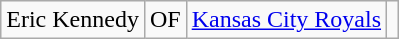<table class="wikitable">
<tr align="center">
<td>Eric Kennedy</td>
<td>OF</td>
<td><a href='#'>Kansas City Royals</a></td>
<td></td>
</tr>
</table>
